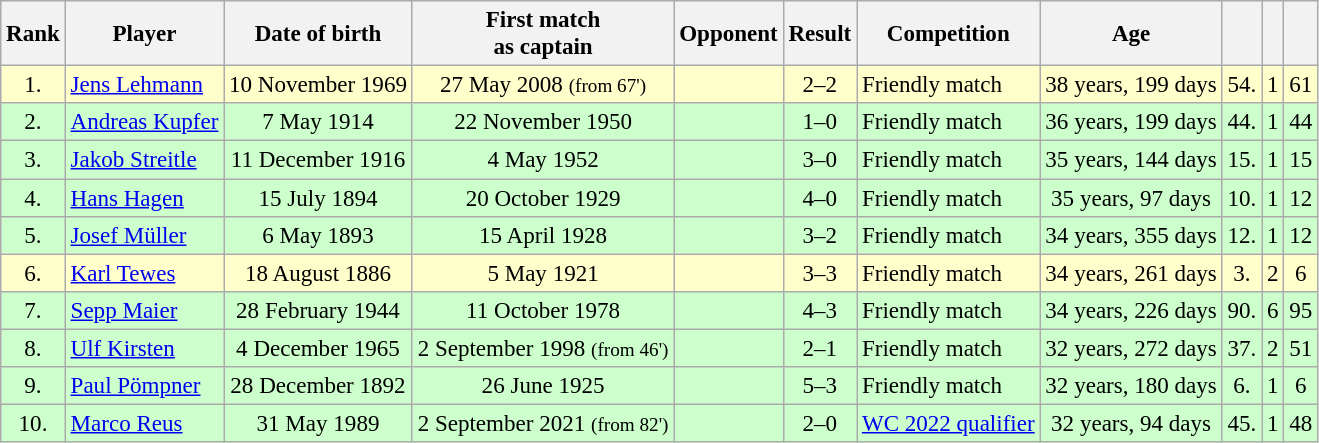<table class="wikitable sortable nowrap" style="text-align:center;font-size:96%">
<tr>
<th>Rank</th>
<th>Player</th>
<th>Date of birth</th>
<th>First match<br>as captain</th>
<th>Opponent</th>
<th class="unsortable">Result</th>
<th>Competition</th>
<th>Age</th>
<th></th>
<th></th>
<th></th>
</tr>
<tr style="background:#FFFFCC">
<td>1.</td>
<td style="text-align:left"><a href='#'>Jens Lehmann</a></td>
<td>10 November 1969</td>
<td>27 May 2008 <small>(from 67')</small></td>
<td style="text-align:left"></td>
<td>2–2</td>
<td style="text-align:left">Friendly match</td>
<td>38 years, 199 days</td>
<td>54.</td>
<td>1</td>
<td>61</td>
</tr>
<tr style="background:#CCFFCC">
<td>2.</td>
<td style="text-align:left"><a href='#'>Andreas Kupfer</a></td>
<td>7 May 1914</td>
<td>22 November 1950</td>
<td style="text-align:left"></td>
<td>1–0</td>
<td style="text-align:left">Friendly match</td>
<td>36 years, 199 days</td>
<td>44.</td>
<td>1</td>
<td>44</td>
</tr>
<tr style="background:#CCFFCC">
<td>3.</td>
<td style="text-align:left"><a href='#'>Jakob Streitle</a></td>
<td>11 December 1916</td>
<td>4 May 1952</td>
<td style="text-align:left"></td>
<td>3–0</td>
<td style="text-align:left">Friendly match</td>
<td>35 years, 144 days</td>
<td>15.</td>
<td>1</td>
<td>15</td>
</tr>
<tr style="background:#CCFFCC">
<td>4.</td>
<td style="text-align:left"><a href='#'>Hans Hagen</a></td>
<td>15 July 1894</td>
<td>20 October 1929</td>
<td style="text-align:left"></td>
<td>4–0</td>
<td style="text-align:left">Friendly match</td>
<td>35 years, 97 days</td>
<td>10.</td>
<td>1</td>
<td>12</td>
</tr>
<tr style="background:#CCFFCC">
<td>5.</td>
<td style="text-align:left"><a href='#'>Josef Müller</a></td>
<td>6 May 1893</td>
<td>15 April 1928</td>
<td style="text-align:left"></td>
<td>3–2</td>
<td style="text-align:left">Friendly match</td>
<td>34 years, 355 days</td>
<td>12.</td>
<td>1</td>
<td>12</td>
</tr>
<tr style="background:#FFFFCC">
<td>6.</td>
<td style="text-align:left"><a href='#'>Karl Tewes</a></td>
<td>18 August 1886</td>
<td>5 May 1921</td>
<td style="text-align:left"></td>
<td>3–3</td>
<td style="text-align:left">Friendly match</td>
<td>34 years, 261 days</td>
<td>3.</td>
<td>2</td>
<td>6</td>
</tr>
<tr style="background:#CCFFCC">
<td>7.</td>
<td style="text-align:left"><a href='#'>Sepp Maier</a></td>
<td>28 February 1944</td>
<td>11 October 1978</td>
<td style="text-align:left"></td>
<td>4–3</td>
<td style="text-align:left">Friendly match</td>
<td>34 years, 226 days</td>
<td>90.</td>
<td>6</td>
<td>95</td>
</tr>
<tr style="background:#CCFFCC">
<td>8.</td>
<td style="text-align:left"><a href='#'>Ulf Kirsten</a></td>
<td>4 December 1965</td>
<td>2 September 1998 <small>(from 46')</small></td>
<td style="text-align:left"></td>
<td>2–1</td>
<td style="text-align:left">Friendly match</td>
<td>32 years, 272 days</td>
<td>37.</td>
<td>2</td>
<td>51</td>
</tr>
<tr style="background:#CCFFCC">
<td>9.</td>
<td style="text-align:left"><a href='#'>Paul Pömpner</a></td>
<td>28 December 1892</td>
<td>26 June 1925</td>
<td style="text-align:left"></td>
<td>5–3</td>
<td style="text-align:left">Friendly match</td>
<td>32 years, 180 days</td>
<td>6.</td>
<td>1</td>
<td>6</td>
</tr>
<tr style="background:#CCFFCC">
<td>10.</td>
<td style="text-align:left"><a href='#'>Marco Reus</a></td>
<td>31 May 1989</td>
<td>2 September 2021 <small>(from 82')</small></td>
<td style="text-align:left"></td>
<td>2–0</td>
<td style="text-align:left"><a href='#'>WC 2022 qualifier</a></td>
<td>32 years, 94 days</td>
<td>45.</td>
<td>1</td>
<td>48</td>
</tr>
</table>
